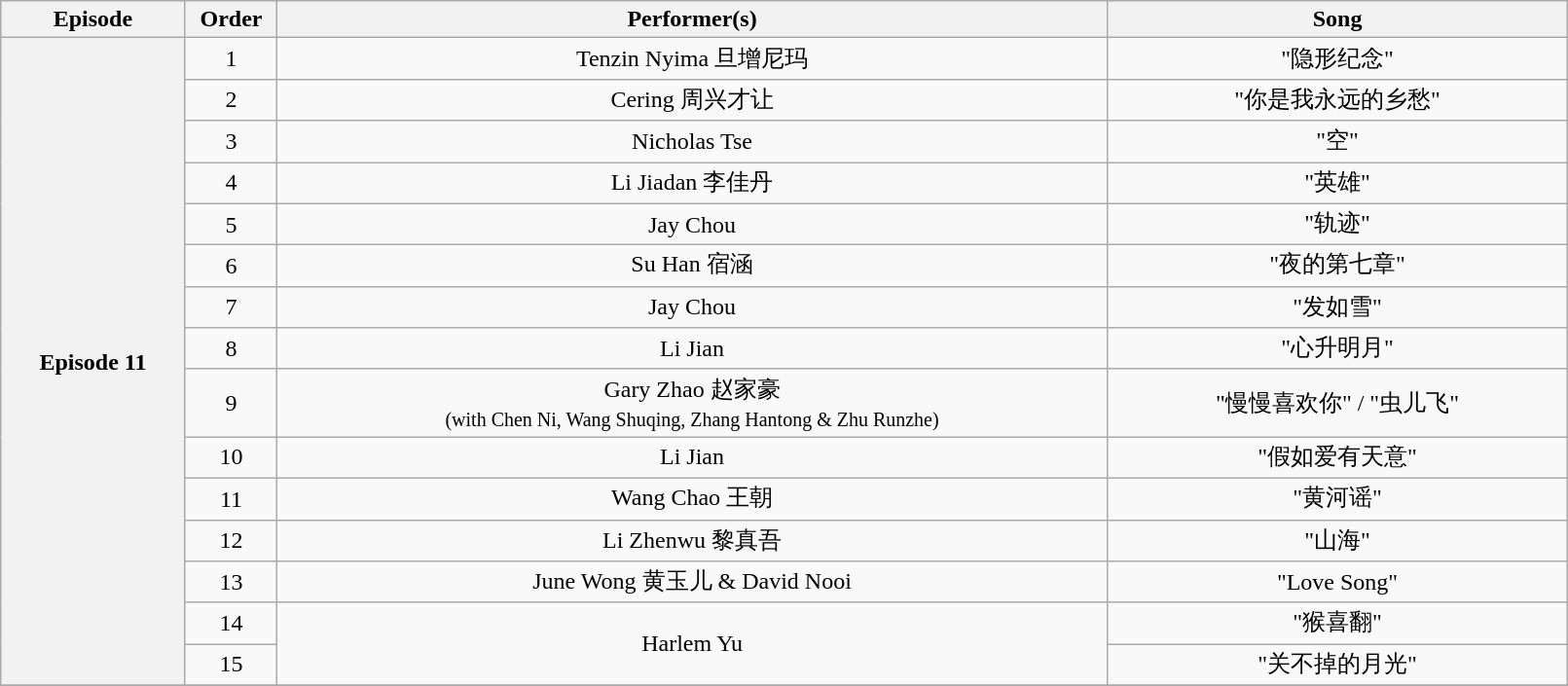<table class="wikitable" style="text-align:center; width:85%;">
<tr>
<th style="width:10%;">Episode</th>
<th style="width:5%;">Order</th>
<th style="width:45%;">Performer(s)</th>
<th style="width:25%;">Song</th>
</tr>
<tr>
<th rowspan="15" scope="row">Episode 11<br><small></small></th>
<td>1</td>
<td>Tenzin Nyima 旦增尼玛</td>
<td>"隐形纪念"</td>
</tr>
<tr>
<td>2</td>
<td>Cering 周兴才让</td>
<td>"你是我永远的乡愁"</td>
</tr>
<tr>
<td>3</td>
<td>Nicholas Tse</td>
<td>"空"</td>
</tr>
<tr>
<td>4</td>
<td>Li Jiadan 李佳丹</td>
<td>"英雄"</td>
</tr>
<tr>
<td>5</td>
<td>Jay Chou</td>
<td>"轨迹"</td>
</tr>
<tr>
<td>6</td>
<td>Su Han 宿涵</td>
<td>"夜的第七章"</td>
</tr>
<tr>
<td>7</td>
<td>Jay Chou</td>
<td>"发如雪"</td>
</tr>
<tr>
<td>8</td>
<td>Li Jian</td>
<td>"心升明月"</td>
</tr>
<tr>
<td>9</td>
<td>Gary Zhao 赵家豪<br><small>(with Chen Ni, Wang Shuqing, Zhang Hantong & Zhu Runzhe)</small></td>
<td>"慢慢喜欢你" / "虫儿飞"</td>
</tr>
<tr>
<td>10</td>
<td>Li Jian</td>
<td>"假如爱有天意"</td>
</tr>
<tr>
<td>11</td>
<td>Wang Chao 王朝</td>
<td>"黄河谣"</td>
</tr>
<tr>
<td>12</td>
<td>Li Zhenwu 黎真吾</td>
<td>"山海"</td>
</tr>
<tr>
<td>13</td>
<td>June Wong 黄玉儿 & David Nooi</td>
<td>"Love Song"</td>
</tr>
<tr>
<td>14</td>
<td rowspan=2>Harlem Yu</td>
<td>"猴喜翻"</td>
</tr>
<tr>
<td>15</td>
<td>"关不掉的月光"</td>
</tr>
<tr>
</tr>
</table>
